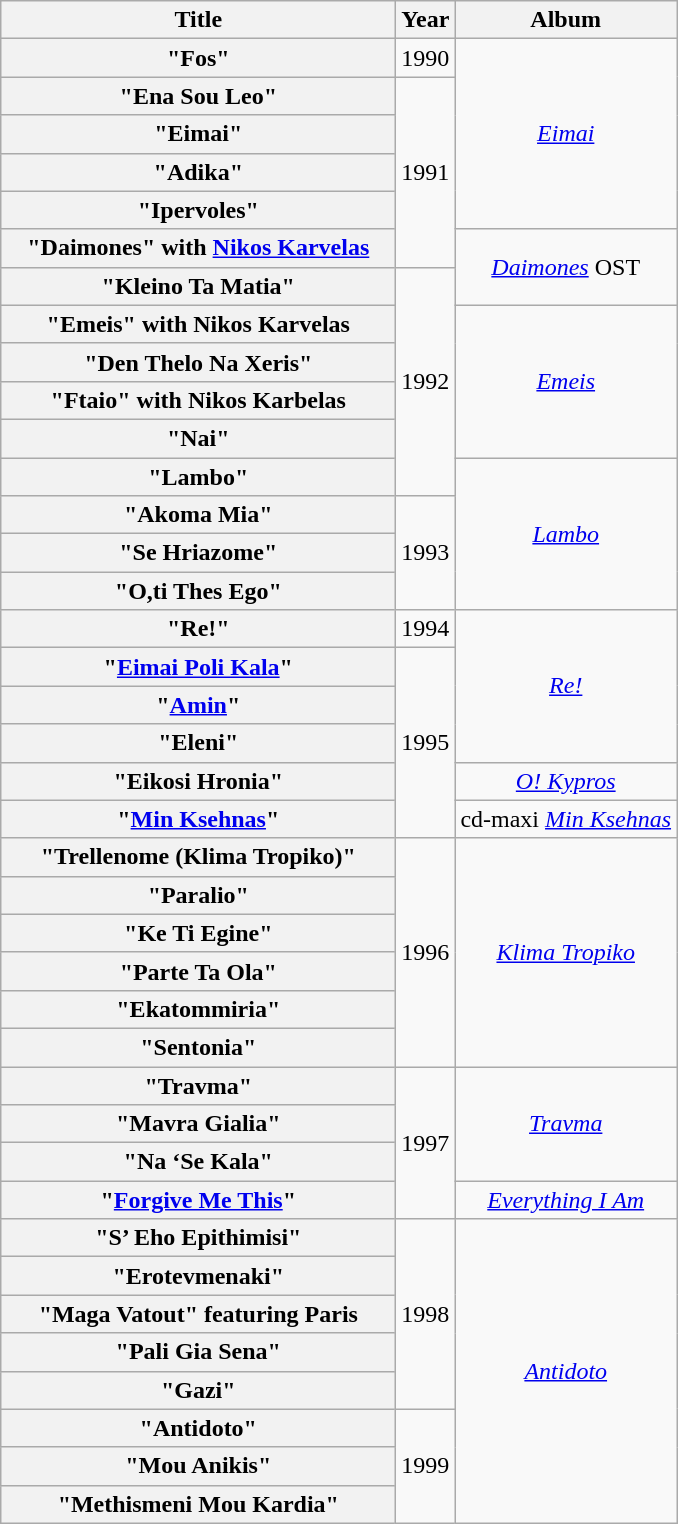<table class="wikitable plainrowheaders" style="text-align:center;">
<tr>
<th scope="col" style="width:16em;">Title</th>
<th scope="col">Year</th>
<th scope="col">Album</th>
</tr>
<tr>
<th scope="row">"Fos"</th>
<td>1990</td>
<td rowspan="5"><em><a href='#'>Eimai</a></em></td>
</tr>
<tr>
<th scope="row">"Ena Sou Leo"</th>
<td rowspan="5">1991</td>
</tr>
<tr>
<th scope="row">"Eimai"</th>
</tr>
<tr>
<th scope="row">"Adika"</th>
</tr>
<tr>
<th scope="row">"Ipervoles"</th>
</tr>
<tr>
<th scope="row">"Daimones" with <a href='#'>Nikos Karvelas</a></th>
<td rowspan="2"><em><a href='#'>Daimones</a></em> OST</td>
</tr>
<tr>
<th scope="row">"Kleino Ta Matia"</th>
<td rowspan="6">1992</td>
</tr>
<tr>
<th scope="row">"Emeis" with Nikos Karvelas</th>
<td rowspan="4"><em><a href='#'>Emeis</a></em></td>
</tr>
<tr>
<th scope="row">"Den Thelo Na Xeris"</th>
</tr>
<tr>
<th scope="row">"Ftaio" with Nikos Karbelas</th>
</tr>
<tr>
<th scope="row">"Nai"</th>
</tr>
<tr>
<th scope="row">"Lambo"</th>
<td rowspan="4"><em><a href='#'>Lambo</a></em></td>
</tr>
<tr>
<th scope="row">"Akoma Mia"</th>
<td rowspan="3">1993</td>
</tr>
<tr>
<th scope="row">"Se Hriazome"</th>
</tr>
<tr>
<th scope="row">"O,ti Thes Ego"</th>
</tr>
<tr>
<th scope="row">"Re!"</th>
<td>1994</td>
<td rowspan="4"><em><a href='#'>Re!</a></em></td>
</tr>
<tr>
<th scope="row">"<a href='#'>Eimai Poli Kala</a>"</th>
<td rowspan="5">1995</td>
</tr>
<tr>
<th scope="row">"<a href='#'>Amin</a>"</th>
</tr>
<tr>
<th scope="row">"Eleni"</th>
</tr>
<tr>
<th scope="row">"Eikosi Hronia"</th>
<td><em><a href='#'>O! Kypros</a></em></td>
</tr>
<tr>
<th scope="row">"<a href='#'>Min Ksehnas</a>"</th>
<td>cd-maxi <em><a href='#'>Min Ksehnas</a></em></td>
</tr>
<tr>
<th scope="row">"Trellenome (Klima Tropiko)"</th>
<td rowspan="6">1996</td>
<td rowspan="6"><em><a href='#'>Klima Tropiko</a></em></td>
</tr>
<tr>
<th scope="row">"Paralio"</th>
</tr>
<tr>
<th scope="row">"Ke Ti Egine"</th>
</tr>
<tr>
<th scope="row">"Parte Ta Ola"</th>
</tr>
<tr>
<th scope="row">"Ekatommiria"</th>
</tr>
<tr>
<th scope="row">"Sentonia"</th>
</tr>
<tr>
<th scope="row">"Travma"</th>
<td rowspan="4">1997</td>
<td rowspan="3"><em><a href='#'>Travma</a></em></td>
</tr>
<tr>
<th scope="row">"Mavra Gialia"</th>
</tr>
<tr>
<th scope="row">"Na ‘Se Kala"</th>
</tr>
<tr>
<th scope="row">"<a href='#'>Forgive Me This</a>"</th>
<td><em><a href='#'>Everything I Am</a></em></td>
</tr>
<tr>
<th scope="row">"S’ Eho Epithimisi"</th>
<td rowspan="5">1998</td>
<td rowspan="8"><em><a href='#'>Antidoto</a></em></td>
</tr>
<tr>
<th scope="row">"Erotevmenaki"</th>
</tr>
<tr>
<th scope="row">"Maga Vatout" featuring Paris</th>
</tr>
<tr>
<th scope="row">"Pali Gia Sena"</th>
</tr>
<tr>
<th scope="row">"Gazi"</th>
</tr>
<tr>
<th scope="row">"Antidoto"</th>
<td rowspan="3">1999</td>
</tr>
<tr>
<th scope="row">"Mou Anikis"</th>
</tr>
<tr>
<th scope="row">"Methismeni Mou Kardia"</th>
</tr>
</table>
